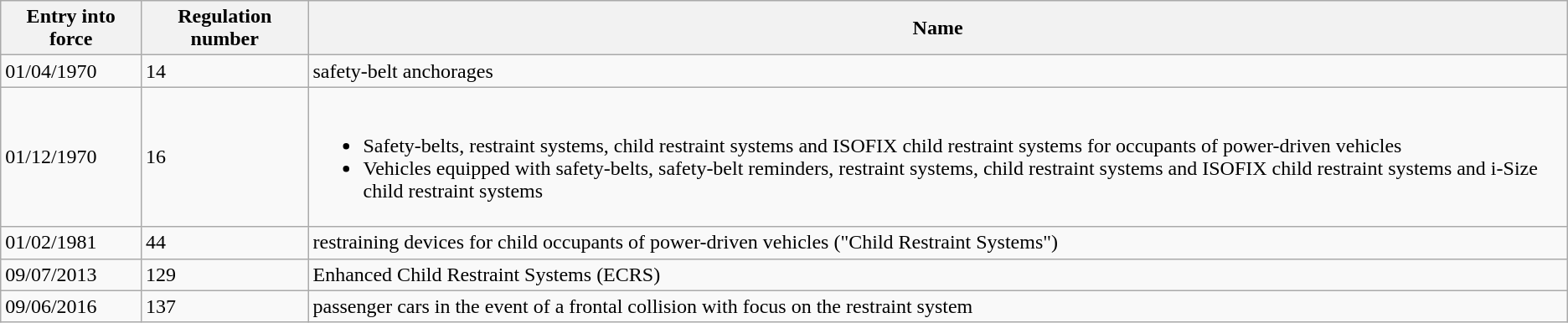<table class="wikitable sortable">
<tr>
<th>Entry into force</th>
<th>Regulation number</th>
<th>Name</th>
</tr>
<tr>
<td>01/04/1970</td>
<td>14</td>
<td>safety-belt anchorages</td>
</tr>
<tr>
<td>01/12/1970</td>
<td>16</td>
<td><br><ul><li>Safety-belts, restraint systems, child restraint systems and ISOFIX child restraint systems for occupants of power-driven vehicles</li><li>Vehicles equipped with safety-belts, safety-belt reminders, restraint systems, child restraint systems and ISOFIX child restraint systems and i-Size child restraint systems</li></ul></td>
</tr>
<tr>
<td>01/02/1981</td>
<td>44</td>
<td>restraining devices for child occupants of power-driven vehicles ("Child Restraint Systems")</td>
</tr>
<tr>
<td>09/07/2013</td>
<td>129</td>
<td>Enhanced Child Restraint Systems (ECRS)</td>
</tr>
<tr>
<td>09/06/2016</td>
<td>137</td>
<td>passenger cars in the event of a frontal collision with focus on the restraint system</td>
</tr>
</table>
